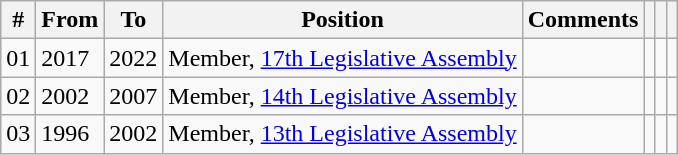<table class="wikitable sortable">
<tr>
<th>#</th>
<th>From</th>
<th>To</th>
<th>Position</th>
<th>Comments</th>
<th></th>
<th></th>
<th></th>
</tr>
<tr>
<td>01</td>
<td>2017</td>
<td>2022</td>
<td>Member, <a href='#'>17th Legislative Assembly</a></td>
<td></td>
<td></td>
<td></td>
<td></td>
</tr>
<tr>
<td>02</td>
<td>2002</td>
<td>2007</td>
<td>Member, <a href='#'>14th Legislative Assembly</a></td>
<td></td>
<td></td>
<td></td>
<td></td>
</tr>
<tr>
<td>03</td>
<td>1996</td>
<td>2002</td>
<td>Member, <a href='#'>13th Legislative Assembly</a></td>
<td></td>
<td></td>
<td></td>
<td></td>
</tr>
</table>
